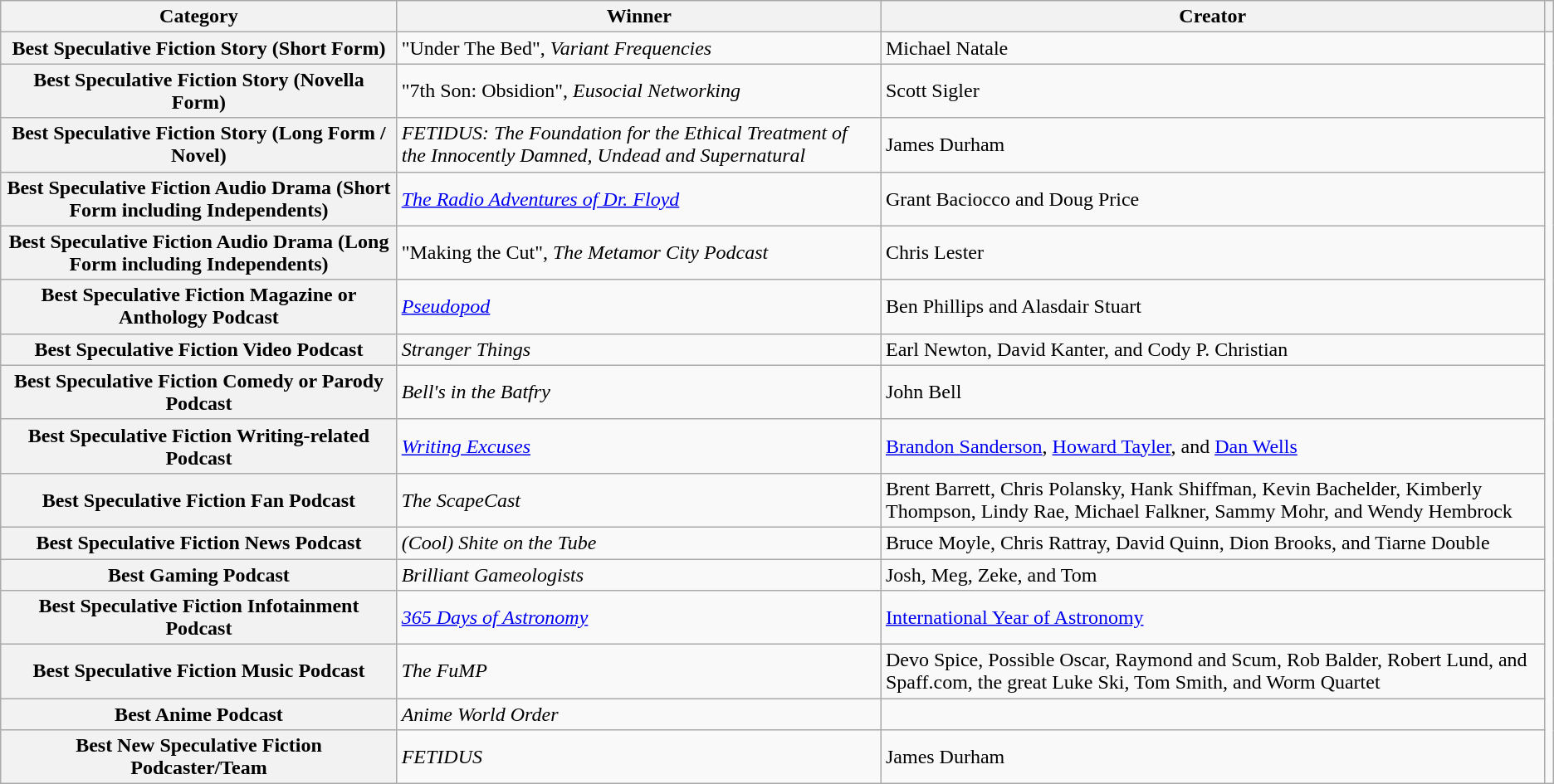<table class="wikitable sortable">
<tr>
<th>Category</th>
<th>Winner</th>
<th>Creator</th>
<th></th>
</tr>
<tr>
<th>Best Speculative Fiction Story (Short Form)</th>
<td>"Under The Bed", <em>Variant Frequencies</em></td>
<td>Michael Natale</td>
<td rowspan="16"></td>
</tr>
<tr>
<th>Best Speculative Fiction Story (Novella Form)</th>
<td>"7th Son: Obsidion", <em>Eusocial Networking</em></td>
<td>Scott Sigler</td>
</tr>
<tr>
<th>Best Speculative Fiction Story (Long Form / Novel)</th>
<td><em>FETIDUS: The Foundation for the Ethical Treatment of the Innocently Damned, Undead and Supernatural</em></td>
<td>James Durham</td>
</tr>
<tr>
<th>Best Speculative Fiction Audio Drama (Short Form including Independents)</th>
<td><em><a href='#'>The Radio Adventures of Dr. Floyd</a></em></td>
<td>Grant Baciocco and Doug Price</td>
</tr>
<tr>
<th>Best Speculative Fiction Audio Drama (Long Form including Independents)</th>
<td>"Making the Cut", <em>The Metamor City Podcast</em></td>
<td>Chris Lester</td>
</tr>
<tr>
<th>Best Speculative Fiction Magazine or Anthology Podcast</th>
<td><a href='#'><em>Pseudopod</em></a></td>
<td>Ben Phillips and Alasdair Stuart</td>
</tr>
<tr>
<th>Best Speculative Fiction Video Podcast</th>
<td><em>Stranger Things</em></td>
<td>Earl Newton, David Kanter, and Cody P. Christian</td>
</tr>
<tr>
<th>Best Speculative Fiction Comedy or Parody Podcast</th>
<td><em>Bell's in the Batfry</em></td>
<td>John Bell</td>
</tr>
<tr>
<th>Best Speculative Fiction Writing-related Podcast</th>
<td><em><a href='#'>Writing Excuses</a></em></td>
<td><a href='#'>Brandon Sanderson</a>, <a href='#'>Howard Tayler</a>, and <a href='#'>Dan Wells</a></td>
</tr>
<tr>
<th>Best Speculative Fiction Fan Podcast</th>
<td><em>The ScapeCast</em></td>
<td>Brent Barrett, Chris Polansky, Hank Shiffman, Kevin Bachelder, Kimberly Thompson, Lindy Rae, Michael Falkner, Sammy Mohr, and Wendy Hembrock</td>
</tr>
<tr>
<th>Best Speculative Fiction News Podcast</th>
<td><em>(Cool) Shite on the Tube</em></td>
<td>Bruce Moyle, Chris Rattray, David Quinn, Dion Brooks, and Tiarne Double</td>
</tr>
<tr>
<th>Best Gaming Podcast</th>
<td><em>Brilliant Gameologists</em></td>
<td>Josh, Meg, Zeke, and Tom</td>
</tr>
<tr>
<th>Best Speculative Fiction Infotainment Podcast</th>
<td><em><a href='#'>365 Days of Astronomy</a></em></td>
<td><a href='#'>International Year of Astronomy</a></td>
</tr>
<tr>
<th>Best Speculative Fiction Music Podcast</th>
<td><em>The FuMP</em></td>
<td>Devo Spice, Possible Oscar, Raymond and Scum, Rob Balder, Robert Lund, and Spaff.com, the great Luke Ski, Tom Smith, and Worm Quartet</td>
</tr>
<tr>
<th>Best Anime Podcast</th>
<td><em>Anime World Order</em></td>
<td></td>
</tr>
<tr>
<th>Best New Speculative Fiction Podcaster/Team</th>
<td><em>FETIDUS</em></td>
<td>James Durham</td>
</tr>
</table>
